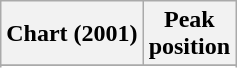<table class="wikitable sortable plainrowheaders" style="text-align:center;">
<tr>
<th scope="col">Chart (2001)</th>
<th scope="col">Peak<br>position</th>
</tr>
<tr>
</tr>
<tr>
</tr>
</table>
